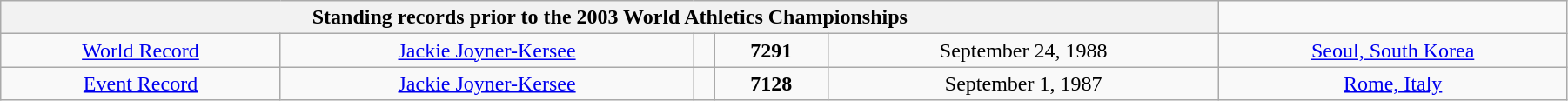<table class="wikitable" style=" text-align:center;" width="95%">
<tr>
<th colspan="5">Standing records prior to the 2003 World Athletics Championships</th>
</tr>
<tr>
<td><a href='#'>World Record</a></td>
<td><a href='#'>Jackie Joyner-Kersee</a></td>
<td align=left></td>
<td><strong>7291</strong></td>
<td>September 24, 1988</td>
<td> <a href='#'>Seoul, South Korea</a></td>
</tr>
<tr>
<td><a href='#'>Event Record</a></td>
<td><a href='#'>Jackie Joyner-Kersee</a></td>
<td align=left></td>
<td><strong>7128</strong></td>
<td>September 1, 1987</td>
<td> <a href='#'>Rome, Italy</a></td>
</tr>
</table>
